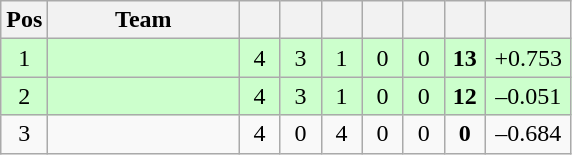<table class="wikitable" style="text-align:center">
<tr>
<th>Pos</th>
<th width="120">Team</th>
<th width="20"></th>
<th width="20"></th>
<th width="20"></th>
<th width="20"></th>
<th width="20"></th>
<th width="20"></th>
<th width="50"></th>
</tr>
<tr style="background:#cfc;">
<td>1</td>
<td align="left"></td>
<td>4</td>
<td>3</td>
<td>1</td>
<td>0</td>
<td>0</td>
<td><strong>13</strong></td>
<td>+0.753</td>
</tr>
<tr style="background:#cfc;">
<td>2</td>
<td align="left"></td>
<td>4</td>
<td>3</td>
<td>1</td>
<td>0</td>
<td>0</td>
<td><strong>12</strong></td>
<td>–0.051</td>
</tr>
<tr>
<td>3</td>
<td align="left"></td>
<td>4</td>
<td>0</td>
<td>4</td>
<td>0</td>
<td>0</td>
<td><strong>0</strong></td>
<td>–0.684</td>
</tr>
</table>
